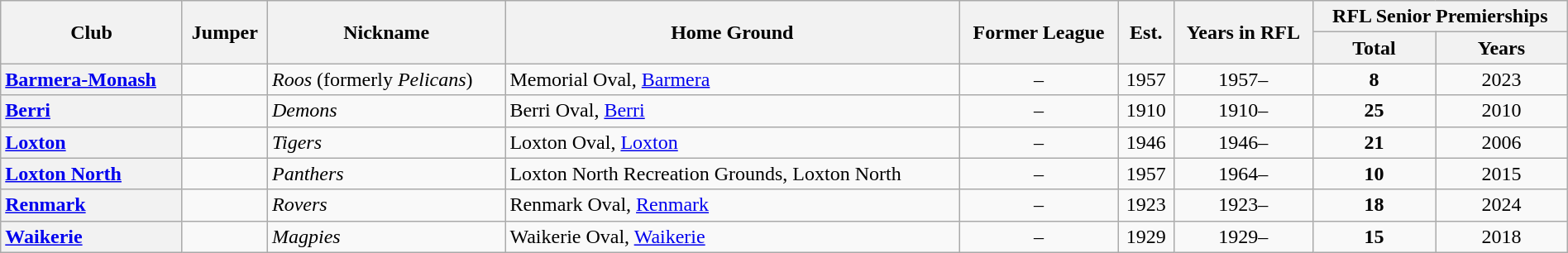<table class="wikitable sortable mw-collapsible mw-collapsed" style="width:100%">
<tr>
<th rowspan="2">Club</th>
<th rowspan="2">Jumper</th>
<th rowspan="2">Nickname</th>
<th rowspan="2">Home Ground</th>
<th rowspan="2">Former League</th>
<th rowspan="2">Est.</th>
<th rowspan="2">Years in RFL</th>
<th colspan="2">RFL Senior Premierships</th>
</tr>
<tr>
<th>Total</th>
<th>Years</th>
</tr>
<tr>
<th style=text-align:left><a href='#'>Barmera-Monash</a></th>
<td></td>
<td><em>Roos</em> (formerly <em>Pelicans</em>)</td>
<td>Memorial Oval, <a href='#'>Barmera</a></td>
<td align="center">–</td>
<td align="center">1957</td>
<td align="center">1957–</td>
<td align="center"><strong>8</strong></td>
<td align="center">2023</td>
</tr>
<tr>
<th style=text-align:left><a href='#'>Berri</a></th>
<td></td>
<td><em>Demons</em></td>
<td>Berri Oval, <a href='#'>Berri</a></td>
<td align="center">–</td>
<td align="center">1910</td>
<td align="center">1910–</td>
<td align="center"><strong>25</strong></td>
<td align="center">2010</td>
</tr>
<tr>
<th style=text-align:left><a href='#'>Loxton</a></th>
<td></td>
<td><em>Tigers</em></td>
<td>Loxton Oval, <a href='#'>Loxton</a></td>
<td align="center">–</td>
<td align="center">1946</td>
<td align="center">1946–</td>
<td align="center"><strong>21</strong></td>
<td align="center">2006</td>
</tr>
<tr>
<th style=text-align:left><a href='#'>Loxton North</a></th>
<td></td>
<td><em>Panthers</em></td>
<td>Loxton North Recreation Grounds, Loxton North</td>
<td align="center">–</td>
<td align="center">1957</td>
<td align="center">1964–</td>
<td align="center"><strong>10</strong></td>
<td align="center">2015</td>
</tr>
<tr>
<th style=text-align:left><a href='#'>Renmark</a></th>
<td></td>
<td><em>Rovers</em></td>
<td>Renmark Oval, <a href='#'>Renmark</a></td>
<td align="center">–</td>
<td align="center">1923</td>
<td align="center">1923–</td>
<td align="center"><strong>18</strong></td>
<td align="center">2024</td>
</tr>
<tr>
<th style=text-align:left><a href='#'>Waikerie</a></th>
<td></td>
<td><em>Magpies</em></td>
<td>Waikerie Oval, <a href='#'>Waikerie</a></td>
<td align="center">–</td>
<td align="center">1929</td>
<td align="center">1929–</td>
<td align="center"><strong>15</strong></td>
<td align="center">2018</td>
</tr>
</table>
